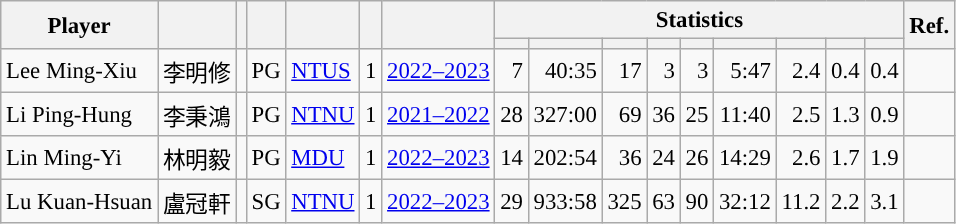<table class="wikitable sortable" style="font-size:95%; text-align:right;">
<tr>
<th rowspan="2">Player</th>
<th rowspan="2"></th>
<th rowspan="2"></th>
<th rowspan="2"></th>
<th rowspan="2"></th>
<th rowspan="2"></th>
<th rowspan="2"></th>
<th colspan="9">Statistics</th>
<th rowspan="2">Ref.</th>
</tr>
<tr>
<th></th>
<th></th>
<th></th>
<th></th>
<th></th>
<th></th>
<th></th>
<th></th>
<th></th>
</tr>
<tr>
<td align="left">Lee Ming-Xiu</td>
<td align="left">李明修</td>
<td align="center"></td>
<td align="center">PG</td>
<td align="left"><a href='#'>NTUS</a></td>
<td align="center">1</td>
<td align="center"><a href='#'>2022–2023</a></td>
<td>7</td>
<td>40:35</td>
<td>17</td>
<td>3</td>
<td>3</td>
<td>5:47</td>
<td>2.4</td>
<td>0.4</td>
<td>0.4</td>
<td align="center"></td>
</tr>
<tr>
<td align="left">Li Ping-Hung</td>
<td align="left">李秉鴻</td>
<td align="center"></td>
<td align="center">PG</td>
<td align="left"><a href='#'>NTNU</a></td>
<td align="center">1</td>
<td align="center"><a href='#'>2021–2022</a></td>
<td>28</td>
<td>327:00</td>
<td>69</td>
<td>36</td>
<td>25</td>
<td>11:40</td>
<td>2.5</td>
<td>1.3</td>
<td>0.9</td>
<td align="center"></td>
</tr>
<tr>
<td align="left">Lin Ming-Yi</td>
<td align="left">林明毅</td>
<td align="center"></td>
<td align="center">PG</td>
<td align="left"><a href='#'>MDU</a></td>
<td align="center">1</td>
<td align="center"><a href='#'>2022–2023</a></td>
<td>14</td>
<td>202:54</td>
<td>36</td>
<td>24</td>
<td>26</td>
<td>14:29</td>
<td>2.6</td>
<td>1.7</td>
<td>1.9</td>
<td align="center"></td>
</tr>
<tr>
<td align="left">Lu Kuan-Hsuan</td>
<td align="left">盧冠軒</td>
<td align="center"></td>
<td align="center">SG</td>
<td align="left"><a href='#'>NTNU</a></td>
<td align="center">1</td>
<td align="center"><a href='#'>2022–2023</a></td>
<td>29</td>
<td>933:58</td>
<td>325</td>
<td>63</td>
<td>90</td>
<td>32:12</td>
<td>11.2</td>
<td>2.2</td>
<td>3.1</td>
<td align="center"></td>
</tr>
</table>
